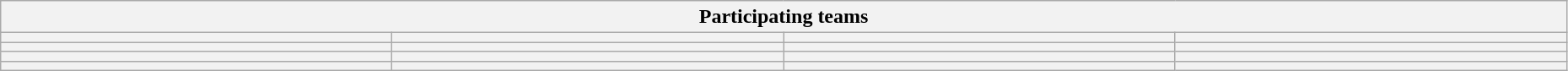<table class="wikitable" style="width:98%;">
<tr>
<th colspan=4>Participating teams</th>
</tr>
<tr>
<th width=25%></th>
<th width=25%></th>
<th width=25%></th>
<th width=25%></th>
</tr>
<tr>
<th></th>
<th></th>
<th></th>
<th></th>
</tr>
<tr>
<th></th>
<th></th>
<th></th>
<th></th>
</tr>
<tr>
<th></th>
<th></th>
<th></th>
<th></th>
</tr>
</table>
